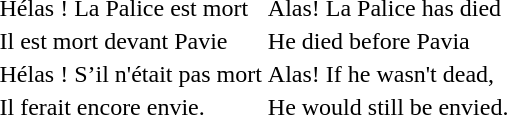<table style="margin:1em auto;">
<tr>
<td>Hélas ! La Palice est mort</td>
<td>Alas! La Palice has died</td>
</tr>
<tr>
<td>Il est mort devant Pavie</td>
<td>He died before Pavia</td>
</tr>
<tr>
<td>Hélas ! S’il n'était pas mort</td>
<td>Alas! If he wasn't dead,</td>
</tr>
<tr>
<td>Il ferait encore envie.</td>
<td>He would still be envied.</td>
</tr>
</table>
